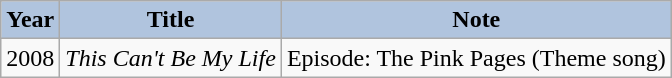<table class="wikitable">
<tr>
<th style="background:#B0C4DE;">Year</th>
<th style="background:#B0C4DE;">Title</th>
<th style="background:#B0C4DE;">Note</th>
</tr>
<tr>
<td>2008</td>
<td><em>This Can't Be My Life</em></td>
<td>Episode: The Pink Pages (Theme song)</td>
</tr>
</table>
